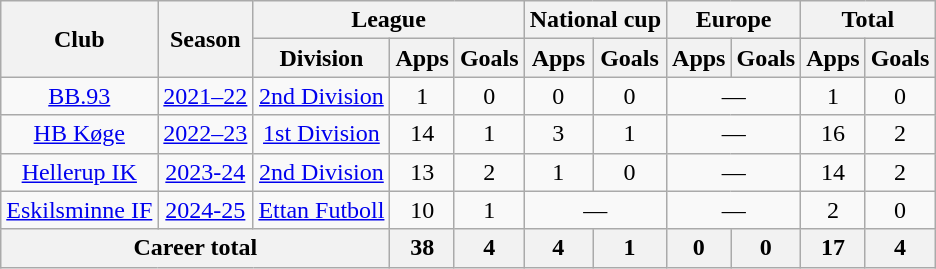<table class="wikitable" style="text-align: center">
<tr>
<th rowspan="2">Club</th>
<th rowspan="2">Season</th>
<th colspan="3">League</th>
<th colspan="2">National cup</th>
<th colspan="2">Europe</th>
<th colspan="3">Total</th>
</tr>
<tr>
<th>Division</th>
<th>Apps</th>
<th>Goals</th>
<th>Apps</th>
<th>Goals</th>
<th>Apps</th>
<th>Goals</th>
<th>Apps</th>
<th>Goals</th>
</tr>
<tr>
<td><a href='#'>BB.93</a></td>
<td><a href='#'>2021–22</a></td>
<td><a href='#'>2nd Division</a></td>
<td>1</td>
<td>0</td>
<td>0</td>
<td>0</td>
<td colspan="2">—</td>
<td>1</td>
<td>0</td>
</tr>
<tr>
<td><a href='#'>HB Køge</a></td>
<td><a href='#'>2022–23</a></td>
<td><a href='#'>1st Division</a></td>
<td>14</td>
<td>1</td>
<td>3</td>
<td>1</td>
<td colspan="2">—</td>
<td>16</td>
<td>2</td>
</tr>
<tr>
<td><a href='#'>Hellerup IK</a></td>
<td><a href='#'>2023-24</a></td>
<td><a href='#'>2nd Division</a></td>
<td>13</td>
<td>2</td>
<td>1</td>
<td>0</td>
<td colspan="2">—</td>
<td>14</td>
<td>2</td>
</tr>
<tr>
<td><a href='#'>Eskilsminne IF</a></td>
<td><a href='#'>2024-25</a></td>
<td><a href='#'>Ettan Futboll</a></td>
<td>10</td>
<td>1</td>
<td colspan="2">—</td>
<td colspan="2">—</td>
<td>2</td>
<td>0</td>
</tr>
<tr>
<th colspan="3">Career total</th>
<th>38</th>
<th>4</th>
<th>4</th>
<th>1</th>
<th>0</th>
<th>0</th>
<th>17</th>
<th>4</th>
</tr>
</table>
